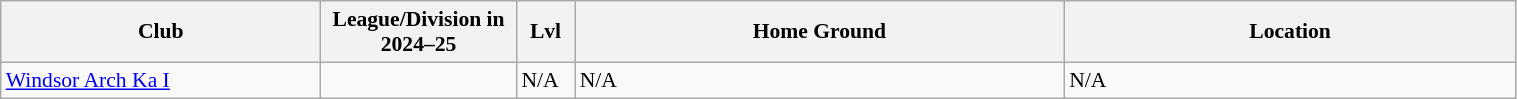<table class="wikitable sortable" width=80% style="font-size:90%">
<tr>
<th width=17%><strong>Club</strong></th>
<th width=10%><strong>League/Division in 2024–25</strong></th>
<th width=3%><strong>Lvl</strong></th>
<th width=26%><strong>Home Ground</strong></th>
<th width=24%><strong>Location</strong></th>
</tr>
<tr>
<td><a href='#'>Windsor Arch Ka I</a></td>
<td></td>
<td>N/A</td>
<td>N/A</td>
<td>N/A</td>
</tr>
</table>
